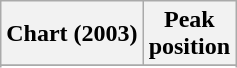<table class="wikitable sortable plainrowheaders" style="text-align:center">
<tr>
<th scope="col">Chart (2003)</th>
<th scope="col">Peak<br>position</th>
</tr>
<tr>
</tr>
<tr>
</tr>
<tr>
</tr>
<tr>
</tr>
</table>
